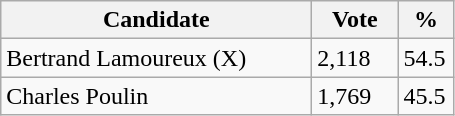<table class="wikitable">
<tr>
<th bgcolor="#DDDDFF" width="200px">Candidate</th>
<th bgcolor="#DDDDFF" width="50px">Vote</th>
<th bgcolor="#DDDDFF" width="30px">%</th>
</tr>
<tr>
<td>Bertrand Lamoureux (X)</td>
<td>2,118</td>
<td>54.5</td>
</tr>
<tr>
<td>Charles Poulin</td>
<td>1,769</td>
<td>45.5</td>
</tr>
</table>
